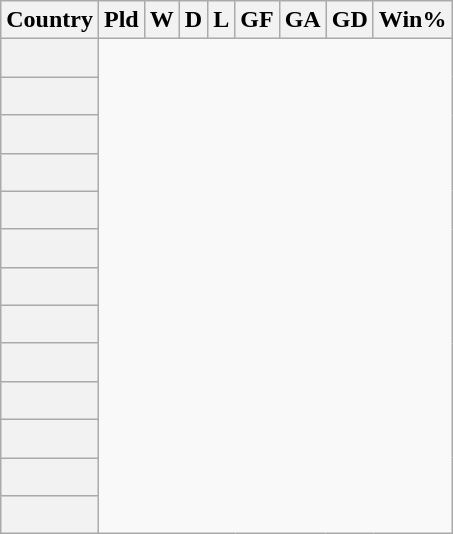<table class="wikitable sortable plainrowheaders" style="text-align:center">
<tr>
<th scope="col">Country</th>
<th scope="col">Pld</th>
<th scope="col">W</th>
<th scope="col">D</th>
<th scope="col">L</th>
<th scope="col">GF</th>
<th scope="col">GA</th>
<th scope="col">GD</th>
<th scope="col">Win%</th>
</tr>
<tr>
<th scope="row" align=left><br></th>
</tr>
<tr>
<th scope="row" align=left><br></th>
</tr>
<tr>
<th scope="row" align=left><br></th>
</tr>
<tr>
<th scope="row" align=left><br></th>
</tr>
<tr>
<th scope="row" align=left><br></th>
</tr>
<tr>
<th scope="row" align=left><br></th>
</tr>
<tr>
<th scope="row" align=left><br></th>
</tr>
<tr>
<th scope="row" align=left><br></th>
</tr>
<tr>
<th scope="row" align=left><br></th>
</tr>
<tr>
<th scope="row" align=left><br></th>
</tr>
<tr>
<th scope="row" align=left><br></th>
</tr>
<tr>
<th scope="row" align=left><br></th>
</tr>
<tr>
<th scope="row" align=left><br></th>
</tr>
</table>
